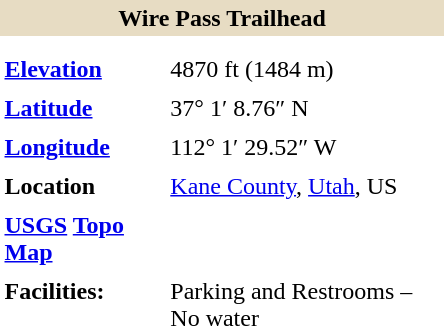<table class="toccolours" cellpadding="3" style="float: right; width: 300px; margin: 0 0 1em 1em;">
<tr>
<th bgcolor=#e7dcc3 colspan="2">Wire Pass Trailhead</th>
</tr>
<tr>
<td align=center colspan="2"></td>
</tr>
<tr style="vertical-align: top;">
<td><strong><a href='#'>Elevation</a></strong></td>
<td>4870 ft (1484 m)</td>
</tr>
<tr style="vertical-align: top;">
<td><strong><a href='#'>Latitude</a></strong></td>
<td>37° 1′ 8.76″ N</td>
</tr>
<tr style="vertical-align: top;">
<td><strong><a href='#'>Longitude</a></strong></td>
<td>112° 1′ 29.52″ W</td>
</tr>
<tr style="vertical-align: top;">
<td><strong>Location</strong></td>
<td><a href='#'>Kane County</a>, <a href='#'>Utah</a>, US</td>
</tr>
<tr style="vertical-align: top;">
<td><strong><a href='#'>USGS</a> <a href='#'>Topo Map</a></strong></td>
<td></td>
</tr>
<tr style="vertical-align: top;">
<td><strong>Facilities:</strong></td>
<td>Parking and Restrooms – No water</td>
</tr>
</table>
